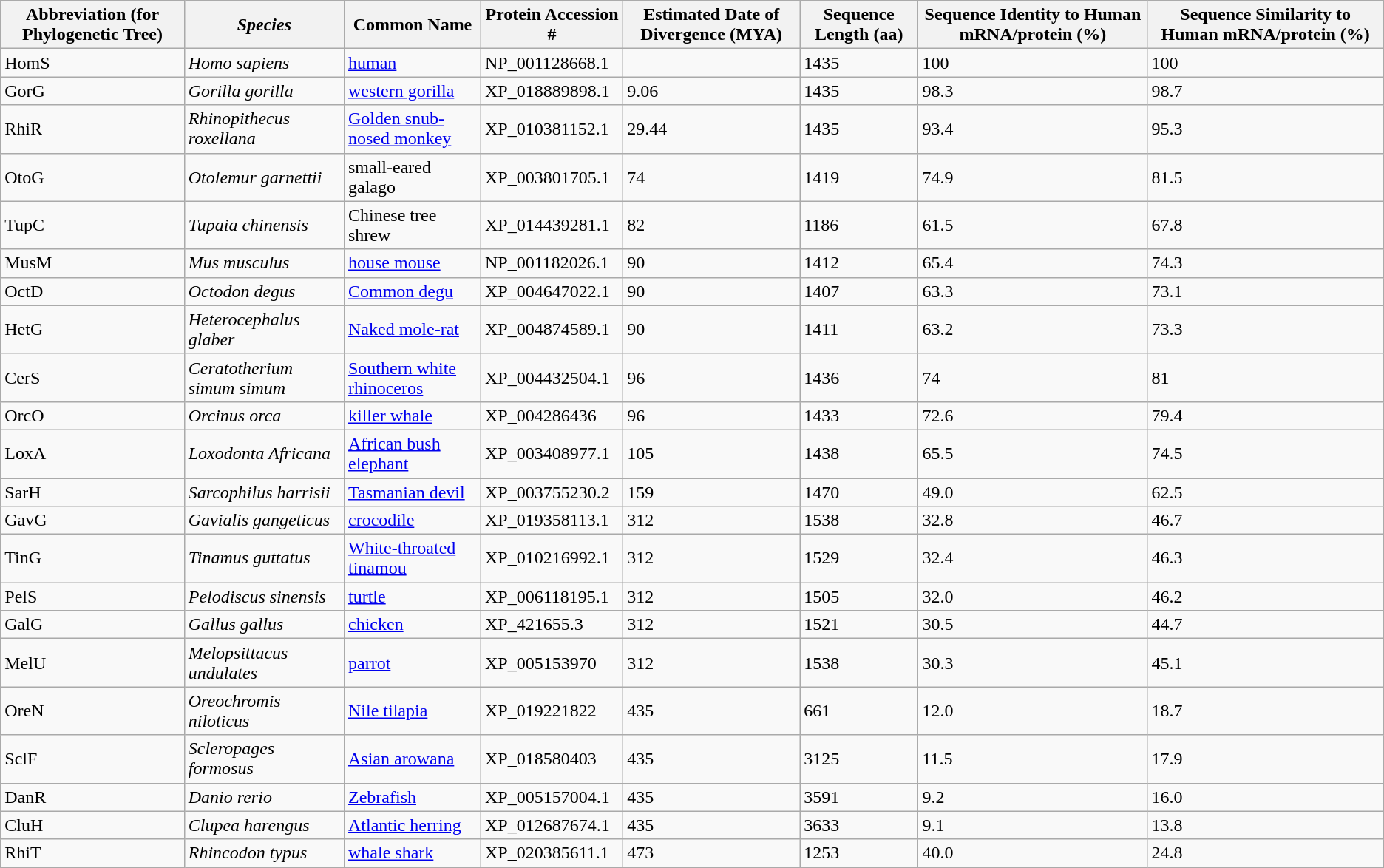<table class="wikitable sortable">
<tr>
<th>Abbreviation  (for Phylogenetic Tree)</th>
<th><em>Species</em></th>
<th>Common  Name</th>
<th>Protein Accession #</th>
<th>Estimated Date of Divergence (MYA)</th>
<th>Sequence Length (aa)</th>
<th>Sequence Identity to Human mRNA/protein (%)</th>
<th>Sequence Similarity to Human mRNA/protein (%)</th>
</tr>
<tr>
<td>HomS</td>
<td><em>Homo  sapiens</em></td>
<td><a href='#'>human</a></td>
<td>NP_001128668.1</td>
<td></td>
<td>1435</td>
<td>100</td>
<td>100</td>
</tr>
<tr>
<td>GorG</td>
<td><em>Gorilla  gorilla</em></td>
<td><a href='#'>western gorilla</a></td>
<td>XP_018889898.1</td>
<td>9.06</td>
<td>1435</td>
<td>98.3</td>
<td>98.7</td>
</tr>
<tr>
<td>RhiR</td>
<td><em>Rhinopithecus  roxellana</em></td>
<td><a href='#'>Golden snub-nosed monkey</a></td>
<td>XP_010381152.1</td>
<td>29.44</td>
<td>1435</td>
<td>93.4</td>
<td>95.3</td>
</tr>
<tr>
<td>OtoG</td>
<td><em>Otolemur  garnettii</em></td>
<td>small-eared galago</td>
<td>XP_003801705.1</td>
<td>74</td>
<td>1419</td>
<td>74.9</td>
<td>81.5</td>
</tr>
<tr>
<td>TupC</td>
<td><em>Tupaia  chinensis</em></td>
<td>Chinese tree shrew</td>
<td>XP_014439281.1</td>
<td>82</td>
<td>1186</td>
<td>61.5</td>
<td>67.8</td>
</tr>
<tr>
<td>MusM</td>
<td><em>Mus  musculus</em></td>
<td><a href='#'>house mouse</a></td>
<td>NP_001182026.1</td>
<td>90</td>
<td>1412</td>
<td>65.4</td>
<td>74.3</td>
</tr>
<tr>
<td>OctD</td>
<td><em>Octodon  degus</em></td>
<td><a href='#'>Common degu</a></td>
<td>XP_004647022.1</td>
<td>90</td>
<td>1407</td>
<td>63.3</td>
<td>73.1</td>
</tr>
<tr>
<td>HetG</td>
<td><em>Heterocephalus  glaber</em></td>
<td><a href='#'>Naked mole-rat</a></td>
<td>XP_004874589.1</td>
<td>90</td>
<td>1411</td>
<td>63.2</td>
<td>73.3</td>
</tr>
<tr>
<td>CerS</td>
<td><em>Ceratotherium  simum simum</em></td>
<td><a href='#'>Southern white rhinoceros</a></td>
<td>XP_004432504.1</td>
<td>96</td>
<td>1436</td>
<td>74</td>
<td>81</td>
</tr>
<tr>
<td>OrcO</td>
<td><em>Orcinus  orca</em></td>
<td><a href='#'>killer whale</a></td>
<td>XP_004286436</td>
<td>96</td>
<td>1433</td>
<td>72.6</td>
<td>79.4</td>
</tr>
<tr>
<td>LoxA</td>
<td><em>Loxodonta  Africana</em></td>
<td><a href='#'>African bush elephant</a></td>
<td>XP_003408977.1</td>
<td>105</td>
<td>1438</td>
<td>65.5</td>
<td>74.5</td>
</tr>
<tr>
<td>SarH</td>
<td><em>Sarcophilus  harrisii</em></td>
<td><a href='#'>Tasmanian devil</a></td>
<td>XP_003755230.2</td>
<td>159</td>
<td>1470</td>
<td>49.0</td>
<td>62.5</td>
</tr>
<tr>
<td>GavG</td>
<td><em>Gavialis  gangeticus</em></td>
<td><a href='#'>crocodile</a></td>
<td>XP_019358113.1</td>
<td>312</td>
<td>1538</td>
<td>32.8</td>
<td>46.7</td>
</tr>
<tr>
<td>TinG</td>
<td><em>Tinamus  guttatus</em></td>
<td><a href='#'>White-throated tinamou</a></td>
<td>XP_010216992.1</td>
<td>312</td>
<td>1529</td>
<td>32.4</td>
<td>46.3</td>
</tr>
<tr>
<td>PelS</td>
<td><em>Pelodiscus  sinensis</em></td>
<td><a href='#'>turtle</a></td>
<td>XP_006118195.1</td>
<td>312</td>
<td>1505</td>
<td>32.0</td>
<td>46.2</td>
</tr>
<tr>
<td>GalG</td>
<td><em>Gallus  gallus</em></td>
<td><a href='#'>chicken</a></td>
<td>XP_421655.3</td>
<td>312</td>
<td>1521</td>
<td>30.5</td>
<td>44.7</td>
</tr>
<tr>
<td>MelU</td>
<td><em>Melopsittacus  undulates</em></td>
<td><a href='#'>parrot</a></td>
<td>XP_005153970</td>
<td>312</td>
<td>1538</td>
<td>30.3</td>
<td>45.1</td>
</tr>
<tr>
<td>OreN</td>
<td><em>Oreochromis  niloticus</em></td>
<td><a href='#'>Nile tilapia</a></td>
<td>XP_019221822</td>
<td>435</td>
<td>661</td>
<td>12.0</td>
<td>18.7</td>
</tr>
<tr>
<td>SclF</td>
<td><em>Scleropages  formosus</em></td>
<td><a href='#'>Asian arowana</a></td>
<td>XP_018580403</td>
<td>435</td>
<td>3125</td>
<td>11.5</td>
<td>17.9</td>
</tr>
<tr>
<td>DanR</td>
<td><em>Danio  rerio</em></td>
<td><a href='#'>Zebrafish</a></td>
<td>XP_005157004.1</td>
<td>435</td>
<td>3591</td>
<td>9.2</td>
<td>16.0</td>
</tr>
<tr>
<td>CluH</td>
<td><em>Clupea  harengus</em></td>
<td><a href='#'>Atlantic herring</a></td>
<td>XP_012687674.1</td>
<td>435</td>
<td>3633</td>
<td>9.1</td>
<td>13.8</td>
</tr>
<tr>
<td>RhiT</td>
<td><em>Rhincodon  typus</em></td>
<td><a href='#'>whale shark</a></td>
<td>XP_020385611.1</td>
<td>473</td>
<td>1253</td>
<td>40.0</td>
<td>24.8</td>
</tr>
</table>
